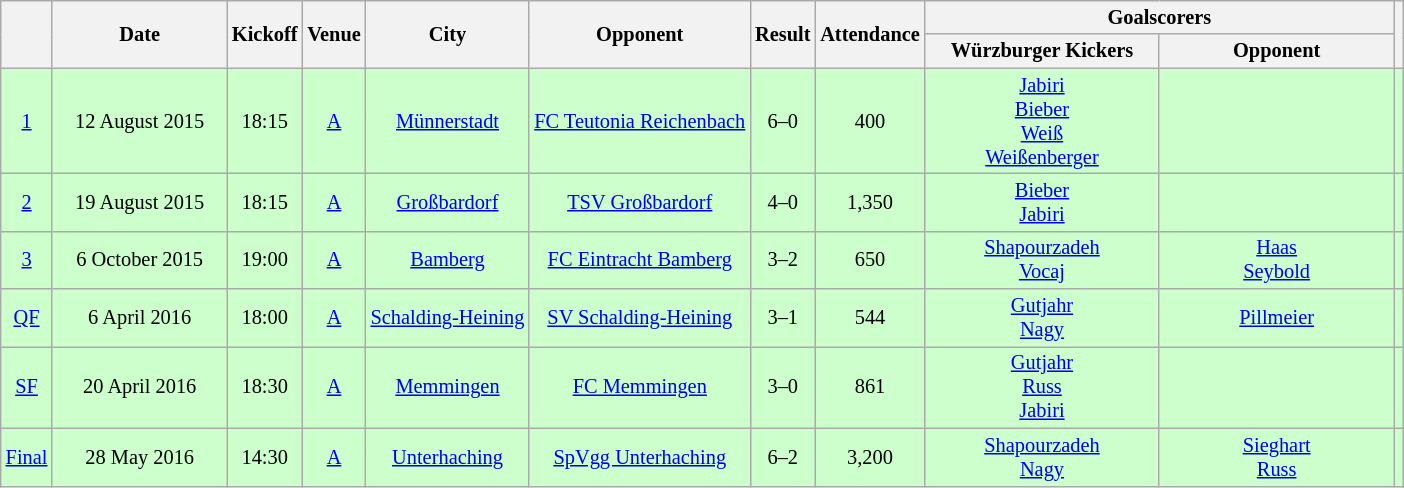<table class="wikitable" Style="text-align: center;font-size:85%">
<tr>
<th rowspan="2"></th>
<th rowspan="2" style="width:110px">Date</th>
<th rowspan="2">Kickoff</th>
<th rowspan="2">Venue</th>
<th rowspan="2">City</th>
<th rowspan="2">Opponent</th>
<th rowspan="2">Result</th>
<th rowspan="2">Attendance</th>
<th colspan="2">Goalscorers</th>
<th rowspan="2"></th>
</tr>
<tr>
<th style="width:150px">Würzburger Kickers</th>
<th style="width:150px">Opponent</th>
</tr>
<tr style="background:#cfc">
<td><a href='#'>1</a></td>
<td>12 August 2015</td>
<td>18:15</td>
<td><a href='#'>A</a></td>
<td><a href='#'>Münnerstadt</a></td>
<td><a href='#'>FC Teutonia Reichenbach</a></td>
<td>6–0</td>
<td>400</td>
<td><a href='#'>Jabiri</a> <br><a href='#'>Bieber</a> <br><a href='#'>Weiß</a> <br><a href='#'>Weißenberger</a> </td>
<td></td>
<td></td>
</tr>
<tr style="background:#cfc">
<td><a href='#'>2</a></td>
<td>19 August 2015</td>
<td>18:15</td>
<td><a href='#'>A</a></td>
<td><a href='#'>Großbardorf</a></td>
<td><a href='#'>TSV Großbardorf</a></td>
<td>4–0</td>
<td>1,350</td>
<td><a href='#'>Bieber</a> <br><a href='#'>Jabiri</a> </td>
<td></td>
<td></td>
</tr>
<tr style="background:#cfc">
<td><a href='#'>3</a></td>
<td>6 October 2015</td>
<td>19:00</td>
<td><a href='#'>A</a></td>
<td><a href='#'>Bamberg</a></td>
<td><a href='#'>FC Eintracht Bamberg</a></td>
<td>3–2</td>
<td>650</td>
<td><a href='#'>Shapourzadeh</a> <br><a href='#'>Vocaj</a> </td>
<td><a href='#'>Haas</a> <br><a href='#'>Seybold</a> </td>
<td></td>
</tr>
<tr style="background:#cfc">
<td><a href='#'>QF</a></td>
<td>6 April 2016</td>
<td>18:00</td>
<td><a href='#'>A</a></td>
<td><a href='#'>Schalding-Heining</a></td>
<td><a href='#'>SV Schalding-Heining</a></td>
<td>3–1</td>
<td>544</td>
<td><a href='#'>Gutjahr</a> <br><a href='#'>Nagy</a> </td>
<td><a href='#'>Pillmeier</a> </td>
<td></td>
</tr>
<tr style="background:#cfc">
<td><a href='#'>SF</a></td>
<td>20 April 2016</td>
<td>18:30</td>
<td><a href='#'>A</a></td>
<td><a href='#'>Memmingen</a></td>
<td><a href='#'>FC Memmingen</a></td>
<td>3–0</td>
<td>861</td>
<td><a href='#'>Gutjahr</a> <br><a href='#'>Russ</a> <br><a href='#'>Jabiri</a> </td>
<td></td>
<td></td>
</tr>
<tr style="background:#cfc">
<td><a href='#'>Final</a></td>
<td>28 May 2016</td>
<td>14:30</td>
<td><a href='#'>A</a></td>
<td><a href='#'>Unterhaching</a></td>
<td><a href='#'>SpVgg Unterhaching</a></td>
<td>6–2</td>
<td>3,200</td>
<td><a href='#'>Shapourzadeh</a> <br><a href='#'>Nagy</a> </td>
<td><a href='#'>Sieghart</a> <br><a href='#'>Russ</a> </td>
<td></td>
</tr>
</table>
